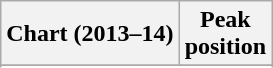<table class="wikitable sortable">
<tr>
<th>Chart (2013–14)</th>
<th>Peak<br>position</th>
</tr>
<tr>
</tr>
<tr>
</tr>
<tr>
</tr>
<tr>
</tr>
<tr>
</tr>
<tr>
</tr>
<tr>
</tr>
<tr>
</tr>
<tr>
</tr>
<tr>
</tr>
<tr>
</tr>
<tr>
</tr>
<tr>
</tr>
<tr>
</tr>
<tr>
</tr>
<tr>
</tr>
</table>
